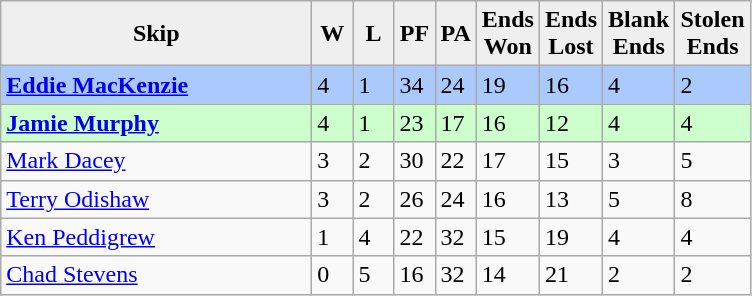<table class="wikitable">
<tr>
<th style="background:#efefef; width:200px;">Skip</th>
<th style="background:#efefef; width:20px;">W</th>
<th style="background:#efefef; width:20px;">L</th>
<th style="background:#efefef; width:20px;">PF</th>
<th style="background:#efefef; width:20px;">PA</th>
<th style="background:#efefef; width:20px;">Ends <br> Won</th>
<th style="background:#efefef; width:20px;">Ends <br> Lost</th>
<th style="background:#efefef; width:20px;">Blank <br> Ends</th>
<th style="background:#efefef; width:20px;">Stolen <br> Ends</th>
</tr>
<tr bgcolor="#aac9fc">
<td><strong> <a href='#'>Eddie MacKenzie</a></strong></td>
<td>4</td>
<td>1</td>
<td>34</td>
<td>24</td>
<td>19</td>
<td>16</td>
<td>4</td>
<td>2</td>
</tr>
<tr style="background:#cfc;">
<td><strong> <a href='#'>Jamie Murphy</a></strong></td>
<td>4</td>
<td>1</td>
<td>23</td>
<td>17</td>
<td>16</td>
<td>12</td>
<td>4</td>
<td>4</td>
</tr>
<tr>
<td> <a href='#'>Mark Dacey</a></td>
<td>3</td>
<td>2</td>
<td>30</td>
<td>22</td>
<td>17</td>
<td>15</td>
<td>3</td>
<td>5</td>
</tr>
<tr>
<td> <a href='#'>Terry Odishaw</a></td>
<td>3</td>
<td>2</td>
<td>26</td>
<td>24</td>
<td>16</td>
<td>13</td>
<td>5</td>
<td>8</td>
</tr>
<tr>
<td> <a href='#'>Ken Peddigrew</a></td>
<td>1</td>
<td>4</td>
<td>22</td>
<td>32</td>
<td>15</td>
<td>19</td>
<td>4</td>
<td>4</td>
</tr>
<tr>
<td> <a href='#'>Chad Stevens</a></td>
<td>0</td>
<td>5</td>
<td>16</td>
<td>32</td>
<td>14</td>
<td>21</td>
<td>2</td>
<td>2</td>
</tr>
</table>
